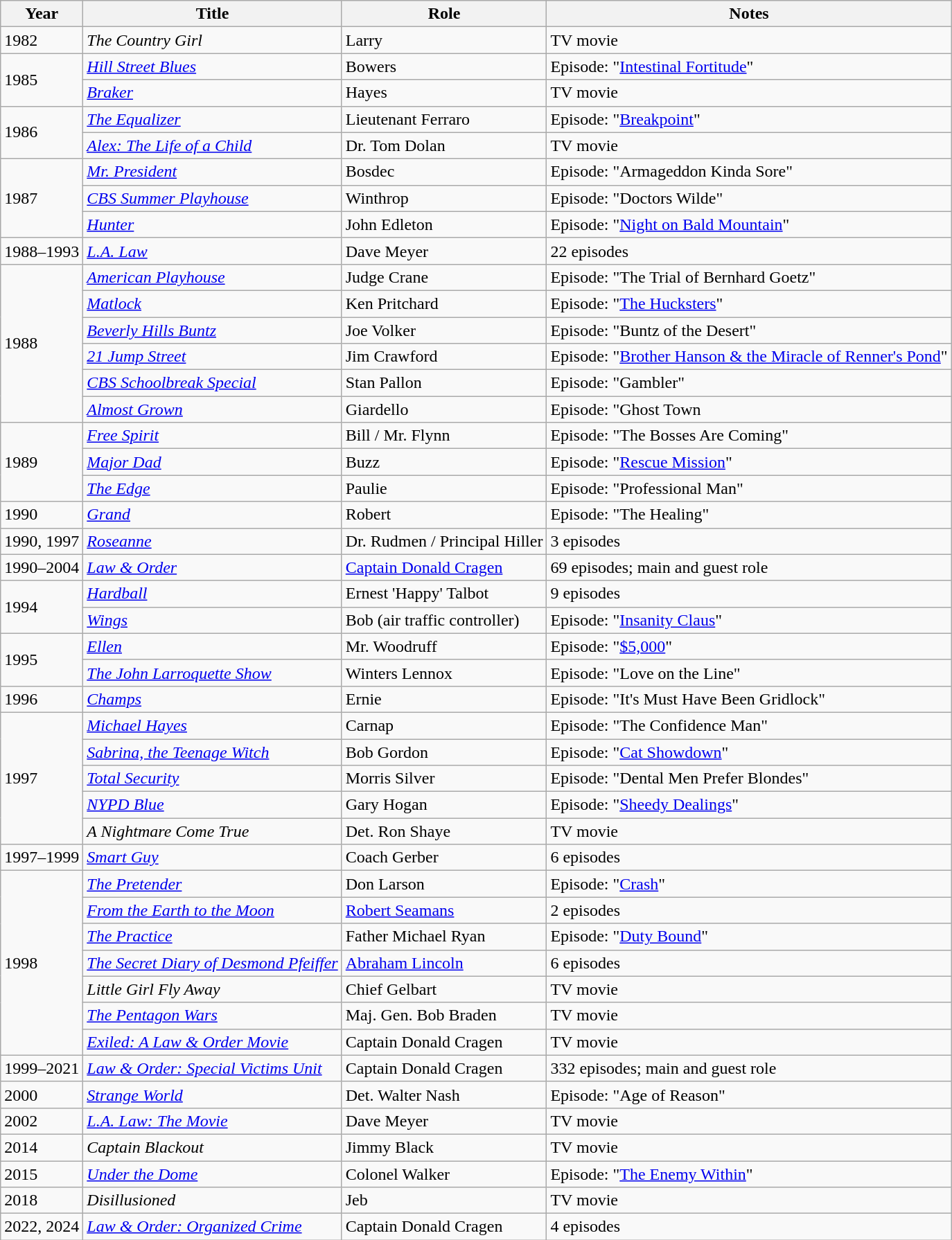<table class="wikitable sortable">
<tr>
<th>Year</th>
<th>Title</th>
<th>Role</th>
<th>Notes</th>
</tr>
<tr>
<td>1982</td>
<td><em>The Country Girl</em></td>
<td>Larry</td>
<td>TV movie</td>
</tr>
<tr>
<td rowspan=2>1985</td>
<td><em><a href='#'>Hill Street Blues</a></em></td>
<td>Bowers</td>
<td>Episode: "<a href='#'>Intestinal Fortitude</a>"</td>
</tr>
<tr>
<td><em><a href='#'>Braker</a></em></td>
<td>Hayes</td>
<td>TV movie</td>
</tr>
<tr>
<td rowspan=2>1986</td>
<td><em><a href='#'>The Equalizer</a></em></td>
<td>Lieutenant Ferraro</td>
<td>Episode: "<a href='#'>Breakpoint</a>"</td>
</tr>
<tr>
<td><em><a href='#'>Alex: The Life of a Child</a></em></td>
<td>Dr. Tom Dolan</td>
<td>TV movie</td>
</tr>
<tr>
<td rowspan=3>1987</td>
<td><em><a href='#'>Mr. President</a></em></td>
<td>Bosdec</td>
<td>Episode: "Armageddon Kinda Sore"</td>
</tr>
<tr>
<td><em><a href='#'>CBS Summer Playhouse</a></em></td>
<td>Winthrop</td>
<td>Episode: "Doctors Wilde"</td>
</tr>
<tr>
<td><em><a href='#'>Hunter</a></em></td>
<td>John Edleton</td>
<td>Episode: "<a href='#'>Night on Bald Mountain</a>"</td>
</tr>
<tr>
<td>1988–1993</td>
<td><em><a href='#'>L.A. Law</a></em></td>
<td>Dave Meyer</td>
<td>22 episodes</td>
</tr>
<tr>
<td rowspan=6>1988</td>
<td><em><a href='#'>American Playhouse</a></em></td>
<td>Judge Crane</td>
<td>Episode: "The Trial of Bernhard Goetz"</td>
</tr>
<tr>
<td><em><a href='#'>Matlock</a></em></td>
<td>Ken Pritchard</td>
<td>Episode: "<a href='#'>The Hucksters</a>"</td>
</tr>
<tr>
<td><em><a href='#'>Beverly Hills Buntz</a></em></td>
<td>Joe Volker</td>
<td>Episode: "Buntz of the Desert"</td>
</tr>
<tr>
<td><em><a href='#'>21 Jump Street</a></em></td>
<td>Jim Crawford</td>
<td>Episode: "<a href='#'>Brother Hanson & the  Miracle of Renner's Pond</a>"</td>
</tr>
<tr>
<td><em><a href='#'>CBS Schoolbreak Special</a></em></td>
<td>Stan Pallon</td>
<td>Episode: "Gambler"</td>
</tr>
<tr>
<td><em><a href='#'>Almost Grown</a></em></td>
<td>Giardello</td>
<td>Episode: "Ghost Town</td>
</tr>
<tr>
<td rowspan=3>1989</td>
<td><em><a href='#'>Free Spirit</a></em></td>
<td>Bill / Mr. Flynn</td>
<td>Episode: "The Bosses Are Coming"</td>
</tr>
<tr>
<td><em><a href='#'>Major Dad</a></em></td>
<td>Buzz</td>
<td>Episode: "<a href='#'>Rescue Mission</a>"</td>
</tr>
<tr>
<td><em><a href='#'>The Edge</a></em></td>
<td>Paulie</td>
<td>Episode: "Professional Man"</td>
</tr>
<tr>
<td>1990</td>
<td><em><a href='#'>Grand</a></em></td>
<td>Robert</td>
<td>Episode: "The Healing"</td>
</tr>
<tr>
<td>1990, 1997</td>
<td><em><a href='#'>Roseanne</a></em></td>
<td>Dr. Rudmen / Principal Hiller</td>
<td>3 episodes</td>
</tr>
<tr>
<td>1990–2004</td>
<td><em><a href='#'>Law & Order</a></em></td>
<td><a href='#'>Captain Donald Cragen</a></td>
<td>69 episodes; main and guest role</td>
</tr>
<tr>
<td rowspan=2>1994</td>
<td><em><a href='#'>Hardball</a></em></td>
<td>Ernest 'Happy' Talbot</td>
<td>9 episodes</td>
</tr>
<tr>
<td><em><a href='#'>Wings</a></em></td>
<td>Bob (air traffic controller)</td>
<td>Episode: "<a href='#'>Insanity Claus</a>"</td>
</tr>
<tr>
<td rowspan=2>1995</td>
<td><em><a href='#'>Ellen</a></em></td>
<td>Mr. Woodruff</td>
<td>Episode: "<a href='#'>$5,000</a>"</td>
</tr>
<tr>
<td><em><a href='#'>The John Larroquette Show</a></em></td>
<td>Winters Lennox</td>
<td>Episode: "Love on the Line"</td>
</tr>
<tr>
<td>1996</td>
<td><em><a href='#'>Champs</a></em></td>
<td>Ernie</td>
<td>Episode: "It's Must Have Been Gridlock"</td>
</tr>
<tr>
<td rowspan=5>1997</td>
<td><em><a href='#'>Michael Hayes</a></em></td>
<td>Carnap</td>
<td>Episode: "The Confidence Man"</td>
</tr>
<tr>
<td><em><a href='#'>Sabrina, the Teenage Witch</a></em></td>
<td>Bob Gordon</td>
<td>Episode: "<a href='#'>Cat Showdown</a>"</td>
</tr>
<tr>
<td><em><a href='#'>Total Security</a></em></td>
<td>Morris Silver</td>
<td>Episode: "Dental Men Prefer Blondes"</td>
</tr>
<tr>
<td><em><a href='#'>NYPD Blue</a></em></td>
<td>Gary Hogan</td>
<td>Episode: "<a href='#'>Sheedy Dealings</a>"</td>
</tr>
<tr>
<td><em>A Nightmare Come True</em></td>
<td>Det. Ron Shaye</td>
<td>TV movie</td>
</tr>
<tr>
<td>1997–1999</td>
<td><em><a href='#'>Smart Guy</a></em></td>
<td>Coach Gerber</td>
<td>6 episodes</td>
</tr>
<tr>
<td rowspan=7>1998</td>
<td><em><a href='#'>The Pretender</a></em></td>
<td>Don Larson</td>
<td>Episode: "<a href='#'>Crash</a>"</td>
</tr>
<tr>
<td><em><a href='#'>From the Earth to the Moon</a></em></td>
<td><a href='#'>Robert Seamans</a></td>
<td>2 episodes</td>
</tr>
<tr>
<td><em><a href='#'>The Practice</a></em></td>
<td>Father Michael Ryan</td>
<td>Episode: "<a href='#'>Duty Bound</a>"</td>
</tr>
<tr>
<td><em><a href='#'>The Secret Diary of Desmond Pfeiffer</a></em></td>
<td><a href='#'>Abraham Lincoln</a></td>
<td>6 episodes</td>
</tr>
<tr>
<td><em>Little Girl Fly Away</em></td>
<td>Chief Gelbart</td>
<td>TV movie</td>
</tr>
<tr>
<td><em><a href='#'>The Pentagon Wars</a></em></td>
<td>Maj. Gen. Bob Braden</td>
<td>TV movie</td>
</tr>
<tr>
<td><em><a href='#'>Exiled: A Law & Order Movie</a></em></td>
<td>Captain Donald Cragen</td>
<td>TV movie</td>
</tr>
<tr>
<td>1999–2021</td>
<td><em><a href='#'>Law & Order: Special Victims Unit</a></em></td>
<td Donald Cragen>Captain Donald Cragen</td>
<td>332 episodes; main and guest role</td>
</tr>
<tr>
<td>2000</td>
<td><em><a href='#'>Strange World</a></em></td>
<td>Det. Walter Nash</td>
<td>Episode: "Age of Reason"</td>
</tr>
<tr>
<td>2002</td>
<td><em><a href='#'>L.A. Law: The Movie</a></em></td>
<td>Dave Meyer</td>
<td>TV movie</td>
</tr>
<tr>
<td>2014</td>
<td><em>Captain Blackout</em></td>
<td>Jimmy Black</td>
<td>TV movie</td>
</tr>
<tr>
<td>2015</td>
<td><em><a href='#'>Under the Dome</a></em></td>
<td>Colonel Walker</td>
<td>Episode: "<a href='#'>The Enemy Within</a>"</td>
</tr>
<tr>
<td>2018</td>
<td><em>Disillusioned</em></td>
<td>Jeb</td>
<td>TV movie</td>
</tr>
<tr>
<td>2022, 2024</td>
<td><em><a href='#'>Law & Order: Organized Crime</a></em></td>
<td>Captain Donald Cragen</td>
<td>4 episodes</td>
</tr>
</table>
